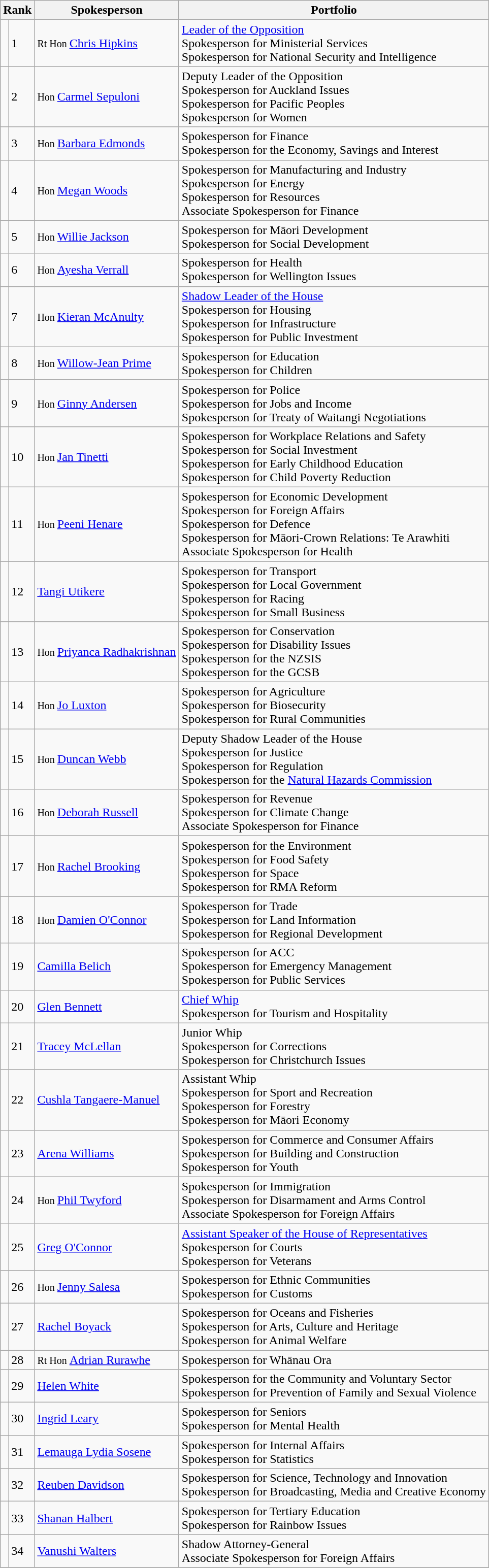<table class="wikitable">
<tr>
<th colspan="2">Rank</th>
<th>Spokesperson</th>
<th>Portfolio</th>
</tr>
<tr>
<td bgcolor=></td>
<td>1</td>
<td><small>Rt Hon </small><a href='#'>Chris Hipkins</a></td>
<td><a href='#'>Leader of the Opposition</a><br>Spokesperson for Ministerial Services<br>Spokesperson for National Security and Intelligence</td>
</tr>
<tr>
<td bgcolor=></td>
<td>2</td>
<td><small>Hon </small><a href='#'>Carmel Sepuloni</a></td>
<td>Deputy Leader of the Opposition<br>Spokesperson for Auckland Issues<br>Spokesperson for Pacific Peoples<br>Spokesperson for Women</td>
</tr>
<tr>
<td bgcolor=></td>
<td>3</td>
<td><small>Hon </small><a href='#'>Barbara Edmonds</a></td>
<td>Spokesperson for Finance<br>Spokesperson for the Economy, Savings and Interest</td>
</tr>
<tr>
<td bgcolor=></td>
<td>4</td>
<td><small>Hon </small><a href='#'>Megan Woods</a></td>
<td>Spokesperson for Manufacturing and Industry<br>Spokesperson for Energy<br>Spokesperson for Resources<br>Associate Spokesperson for Finance</td>
</tr>
<tr>
<td bgcolor=></td>
<td>5</td>
<td><small>Hon </small><a href='#'>Willie Jackson</a></td>
<td>Spokesperson for Māori Development<br>Spokesperson for Social Development</td>
</tr>
<tr>
<td bgcolor=></td>
<td>6</td>
<td><small>Hon </small><a href='#'>Ayesha Verrall</a></td>
<td>Spokesperson for Health<br>Spokesperson for Wellington Issues</td>
</tr>
<tr>
<td bgcolor=></td>
<td>7</td>
<td><small>Hon </small><a href='#'>Kieran McAnulty</a></td>
<td><a href='#'>Shadow Leader of the House</a><br>Spokesperson for Housing<br>Spokesperson for Infrastructure<br>Spokesperson for Public Investment</td>
</tr>
<tr>
<td bgcolor=></td>
<td>8</td>
<td><small>Hon </small><a href='#'>Willow-Jean Prime</a></td>
<td>Spokesperson for Education<br>Spokesperson for Children</td>
</tr>
<tr>
<td bgcolor=></td>
<td>9</td>
<td><small>Hon </small><a href='#'>Ginny Andersen</a></td>
<td>Spokesperson for Police<br>Spokesperson for Jobs and Income<br>Spokesperson for Treaty of Waitangi Negotiations</td>
</tr>
<tr>
<td bgcolor=></td>
<td>10</td>
<td><small>Hon </small><a href='#'>Jan Tinetti</a></td>
<td>Spokesperson for Workplace Relations and Safety<br>Spokesperson for Social Investment<br>Spokesperson for Early Childhood Education<br>Spokesperson for Child Poverty Reduction</td>
</tr>
<tr>
<td bgcolor=></td>
<td>11</td>
<td><small>Hon </small><a href='#'>Peeni Henare</a></td>
<td>Spokesperson for Economic Development<br>Spokesperson for Foreign Affairs<br>Spokesperson for Defence<br>Spokesperson for Māori-Crown Relations: Te Arawhiti<br>Associate Spokesperson for Health</td>
</tr>
<tr>
<td bgcolor=></td>
<td>12</td>
<td><a href='#'>Tangi Utikere</a></td>
<td>Spokesperson for Transport<br>Spokesperson for Local Government<br>Spokesperson for Racing<br>Spokesperson for Small Business</td>
</tr>
<tr>
<td bgcolor=></td>
<td>13</td>
<td><small>Hon </small><a href='#'>Priyanca Radhakrishnan</a></td>
<td>Spokesperson for Conservation<br>Spokesperson for Disability Issues<br>Spokesperson for the NZSIS<br>Spokesperson for the GCSB</td>
</tr>
<tr>
<td bgcolor=></td>
<td>14</td>
<td><small>Hon </small><a href='#'>Jo Luxton</a></td>
<td>Spokesperson for Agriculture<br>Spokesperson for Biosecurity<br>Spokesperson for Rural Communities</td>
</tr>
<tr>
<td bgcolor=></td>
<td>15</td>
<td><small>Hon </small><a href='#'>Duncan Webb</a></td>
<td>Deputy Shadow Leader of the House<br>Spokesperson for Justice<br>Spokesperson for Regulation<br>Spokesperson for the <a href='#'>Natural Hazards Commission</a></td>
</tr>
<tr>
<td bgcolor=></td>
<td>16</td>
<td><small>Hon </small><a href='#'>Deborah Russell</a></td>
<td>Spokesperson for Revenue<br>Spokesperson for Climate Change<br>Associate Spokesperson for Finance</td>
</tr>
<tr>
<td bgcolor=></td>
<td>17</td>
<td><small>Hon </small><a href='#'>Rachel Brooking</a></td>
<td>Spokesperson for the Environment<br>Spokesperson for Food Safety<br>Spokesperson for Space<br>Spokesperson for RMA Reform</td>
</tr>
<tr>
<td bgcolor=></td>
<td>18</td>
<td><small>Hon </small><a href='#'>Damien O'Connor</a></td>
<td>Spokesperson for Trade<br>Spokesperson for Land Information<br>Spokesperson for Regional Development</td>
</tr>
<tr>
<td bgcolor=></td>
<td>19</td>
<td><a href='#'>Camilla Belich</a></td>
<td>Spokesperson for ACC<br>Spokesperson for Emergency Management<br>Spokesperson for Public Services</td>
</tr>
<tr>
<td bgcolor=></td>
<td>20</td>
<td><a href='#'>Glen Bennett</a></td>
<td><a href='#'>Chief Whip</a><br>Spokesperson for Tourism and Hospitality</td>
</tr>
<tr>
<td bgcolor=></td>
<td>21</td>
<td><a href='#'>Tracey McLellan</a></td>
<td>Junior Whip<br>Spokesperson for Corrections<br>Spokesperson for Christchurch Issues</td>
</tr>
<tr>
<td bgcolor=></td>
<td>22</td>
<td><a href='#'>Cushla Tangaere-Manuel</a></td>
<td>Assistant Whip<br>Spokesperson for Sport and Recreation<br>Spokesperson for Forestry<br>Spokesperson for Māori Economy</td>
</tr>
<tr>
<td bgcolor=></td>
<td>23</td>
<td><a href='#'>Arena Williams</a></td>
<td>Spokesperson for Commerce and Consumer Affairs<br>Spokesperson for Building and Construction<br>Spokesperson for Youth</td>
</tr>
<tr>
<td bgcolor=></td>
<td>24</td>
<td><small>Hon </small><a href='#'>Phil Twyford</a></td>
<td>Spokesperson for Immigration<br>Spokesperson for Disarmament and Arms Control<br>Associate Spokesperson for Foreign Affairs</td>
</tr>
<tr>
<td bgcolor=></td>
<td>25</td>
<td><a href='#'>Greg O'Connor</a></td>
<td><a href='#'>Assistant Speaker of the House of Representatives</a><br>Spokesperson for Courts<br>Spokesperson for Veterans</td>
</tr>
<tr>
<td bgcolor=></td>
<td>26</td>
<td><small>Hon </small><a href='#'>Jenny Salesa</a></td>
<td>Spokesperson for Ethnic Communities<br>Spokesperson for Customs</td>
</tr>
<tr>
<td bgcolor=></td>
<td>27</td>
<td><a href='#'>Rachel Boyack</a></td>
<td>Spokesperson for Oceans and Fisheries<br>Spokesperson for Arts, Culture and Heritage<br>Spokesperson for Animal Welfare</td>
</tr>
<tr>
<td bgcolor=></td>
<td>28</td>
<td><small>Rt Hon </small><a href='#'>Adrian Rurawhe</a></td>
<td>Spokesperson for Whānau Ora</td>
</tr>
<tr>
<td bgcolor=></td>
<td>29</td>
<td><a href='#'>Helen White</a></td>
<td>Spokesperson for the Community and Voluntary Sector<br>Spokesperson for Prevention of Family and Sexual Violence</td>
</tr>
<tr>
<td bgcolor=></td>
<td>30</td>
<td><a href='#'>Ingrid Leary</a></td>
<td>Spokesperson for Seniors<br>Spokesperson for Mental Health</td>
</tr>
<tr>
<td bgcolor=></td>
<td>31</td>
<td><a href='#'>Lemauga Lydia Sosene</a></td>
<td>Spokesperson for Internal Affairs<br>Spokesperson for Statistics</td>
</tr>
<tr>
<td bgcolor=></td>
<td>32</td>
<td><a href='#'>Reuben Davidson</a></td>
<td>Spokesperson for Science, Technology and Innovation<br>Spokesperson for Broadcasting, Media and Creative Economy</td>
</tr>
<tr>
<td bgcolor=></td>
<td>33</td>
<td><a href='#'>Shanan Halbert</a></td>
<td>Spokesperson for Tertiary Education<br>Spokesperson for Rainbow Issues</td>
</tr>
<tr>
<td bgcolor=></td>
<td>34</td>
<td><a href='#'>Vanushi Walters</a></td>
<td>Shadow Attorney-General<br>Associate Spokesperson for Foreign Affairs</td>
</tr>
<tr>
</tr>
</table>
